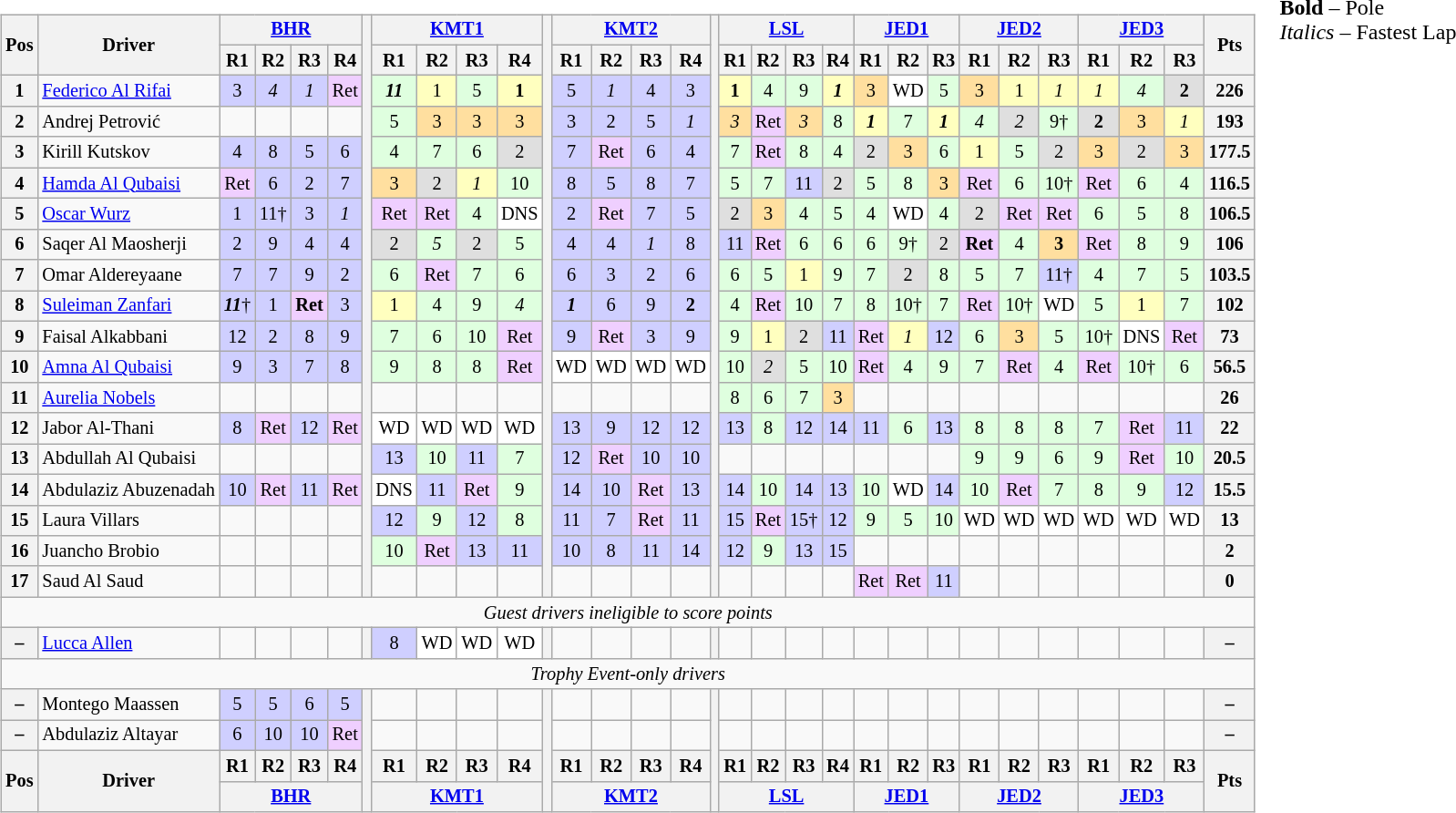<table>
<tr>
<td style="vertical-align:top"><br><table class="wikitable" style="font-size: 85%; text-align:center">
<tr>
<th rowspan=2>Pos</th>
<th rowspan=2>Driver</th>
<th colspan=4><a href='#'>BHR</a><br></th>
<th rowspan=19></th>
<th colspan=4><a href='#'>KMT1</a><br></th>
<th rowspan=19></th>
<th colspan=4><a href='#'>KMT2</a><br></th>
<th rowspan=19></th>
<th colspan=4><a href='#'>LSL</a><br></th>
<th colspan=3><a href='#'>JED1</a><br></th>
<th colspan=3><a href='#'>JED2</a><br></th>
<th colspan=3><a href='#'>JED3</a><br></th>
<th rowspan=2>Pts</th>
</tr>
<tr>
<th>R1</th>
<th>R2</th>
<th>R3</th>
<th>R4</th>
<th>R1</th>
<th>R2</th>
<th>R3</th>
<th>R4</th>
<th>R1</th>
<th>R2</th>
<th>R3</th>
<th>R4</th>
<th>R1</th>
<th>R2</th>
<th>R3</th>
<th>R4</th>
<th>R1</th>
<th>R2</th>
<th>R3</th>
<th>R1</th>
<th>R2</th>
<th>R3</th>
<th>R1</th>
<th>R2</th>
<th>R3</th>
</tr>
<tr>
<th>1</th>
<td style="text-align:left"> <a href='#'>Federico Al Rifai</a></td>
<td style="background:#cfcfff">3</td>
<td style="background:#cfcfff"><em>4</em></td>
<td style="background:#cfcfff"><em>1</em></td>
<td style="background:#efcfff">Ret</td>
<td style="background:#dfffdf"><strong><em>11</em></strong></td>
<td style="background:#ffffbf">1</td>
<td style="background:#dfffdf">5</td>
<td style="background:#ffffbf"><strong>1</strong></td>
<td style="background:#cfcfff">5</td>
<td style="background:#cfcfff"><em>1</em></td>
<td style="background:#cfcfff">4</td>
<td style="background:#cfcfff">3</td>
<td style="background:#ffffbf"><strong>1</strong></td>
<td style="background:#dfffdf">4</td>
<td style="background:#dfffdf">9</td>
<td style="background:#ffffbf"><strong><em>1</em></strong></td>
<td style="background:#ffdf9f">3</td>
<td style="background:#ffffff">WD</td>
<td style="background:#dfffdf">5</td>
<td style="background:#ffdf9f">3</td>
<td style="background:#ffffbf">1</td>
<td style="background:#ffffbf"><em>1</em></td>
<td style="background:#ffffbf"><em>1</em></td>
<td style="background:#dfffdf"><em>4</em></td>
<td style="background:#dfdfdf"><strong>2</strong></td>
<th>226</th>
</tr>
<tr>
<th>2</th>
<td style="text-align:left"> Andrej Petrović</td>
<td></td>
<td></td>
<td></td>
<td></td>
<td style="background:#dfffdf">5</td>
<td style="background:#ffdf9f">3</td>
<td style="background:#ffdf9f">3</td>
<td style="background:#ffdf9f">3</td>
<td style="background:#cfcfff">3</td>
<td style="background:#cfcfff">2</td>
<td style="background:#cfcfff">5</td>
<td style="background:#cfcfff"><em>1</em></td>
<td style="background:#ffdf9f"><em>3</em></td>
<td style="background:#efcfff">Ret</td>
<td style="background:#ffdf9f"><em>3</em></td>
<td style="background:#dfffdf">8</td>
<td style="background:#ffffbf"><strong><em>1</em></strong></td>
<td style="background:#dfffdf">7</td>
<td style="background:#ffffbf"><strong><em>1</em></strong></td>
<td style="background:#dfffdf"><em>4</em></td>
<td style="background:#dfdfdf"><em>2</em></td>
<td style="background:#dfffdf">9†</td>
<td style="background:#dfdfdf"><strong>2</strong></td>
<td style="background:#ffdf9f">3</td>
<td style="background:#ffffbf"><em>1</em></td>
<th>193</th>
</tr>
<tr>
<th>3</th>
<td style="text-align:left"> Kirill Kutskov</td>
<td style="background:#cfcfff">4</td>
<td style="background:#cfcfff">8</td>
<td style="background:#cfcfff">5</td>
<td style="background:#cfcfff">6</td>
<td style="background:#dfffdf">4</td>
<td style="background:#dfffdf">7</td>
<td style="background:#dfffdf">6</td>
<td style="background:#dfdfdf">2</td>
<td style="background:#cfcfff">7</td>
<td style="background:#efcfff">Ret</td>
<td style="background:#cfcfff">6</td>
<td style="background:#cfcfff">4</td>
<td style="background:#dfffdf">7</td>
<td style="background:#efcfff">Ret</td>
<td style="background:#dfffdf">8</td>
<td style="background:#dfffdf">4</td>
<td style="background:#dfdfdf">2</td>
<td style="background:#ffdf9f">3</td>
<td style="background:#dfffdf">6</td>
<td style="background:#ffffbf">1</td>
<td style="background:#dfffdf">5</td>
<td style="background:#dfdfdf">2</td>
<td style="background:#ffdf9f">3</td>
<td style="background:#dfdfdf">2</td>
<td style="background:#ffdf9f">3</td>
<th>177.5</th>
</tr>
<tr>
<th>4</th>
<td style="text-align:left" nowrap=""> <a href='#'>Hamda Al Qubaisi</a></td>
<td style="background:#efcfff">Ret</td>
<td style="background:#cfcfff">6</td>
<td style="background:#cfcfff">2</td>
<td style="background:#cfcfff">7</td>
<td style="background:#ffdf9f">3</td>
<td style="background:#dfdfdf">2</td>
<td style="background:#ffffbf"><em>1</em></td>
<td style="background:#dfffdf">10</td>
<td style="background:#cfcfff">8</td>
<td style="background:#cfcfff">5</td>
<td style="background:#cfcfff">8</td>
<td style="background:#cfcfff">7</td>
<td style="background:#dfffdf">5</td>
<td style="background:#dfffdf">7</td>
<td style="background:#cfcfff">11</td>
<td style="background:#dfdfdf">2</td>
<td style="background:#dfffdf">5</td>
<td style="background:#dfffdf">8</td>
<td style="background:#ffdf9f">3</td>
<td style="background:#efcfff">Ret</td>
<td style="background:#dfffdf">6</td>
<td style="background:#dfffdf">10†</td>
<td style="background:#efcfff">Ret</td>
<td style="background:#dfffdf">6</td>
<td style="background:#dfffdf">4</td>
<th>116.5</th>
</tr>
<tr>
<th>5</th>
<td style="text-align:left"> <a href='#'>Oscar Wurz</a></td>
<td style="background:#cfcfff">1</td>
<td style="background:#cfcfff">11†</td>
<td style="background:#cfcfff">3</td>
<td style="background:#cfcfff"><em>1</em></td>
<td style="background:#efcfff">Ret</td>
<td style="background:#efcfff">Ret</td>
<td style="background:#dfffdf">4</td>
<td style="background:#ffffff">DNS</td>
<td style="background:#cfcfff">2</td>
<td style="background:#efcfff">Ret</td>
<td style="background:#cfcfff">7</td>
<td style="background:#cfcfff">5</td>
<td style="background:#dfdfdf">2</td>
<td style="background:#ffdf9f">3</td>
<td style="background:#dfffdf">4</td>
<td style="background:#dfffdf">5</td>
<td style="background:#dfffdf">4</td>
<td style="background:#ffffff">WD</td>
<td style="background:#dfffdf">4</td>
<td style="background:#dfdfdf">2</td>
<td style="background:#efcfff">Ret</td>
<td style="background:#efcfff">Ret</td>
<td style="background:#dfffdf">6</td>
<td style="background:#dfffdf">5</td>
<td style="background:#dfffdf">8</td>
<th>106.5</th>
</tr>
<tr>
<th>6</th>
<td style="text-align:left"> Saqer Al Maosherji</td>
<td style="background:#cfcfff">2</td>
<td style="background:#cfcfff">9</td>
<td style="background:#cfcfff">4</td>
<td style="background:#cfcfff">4</td>
<td style="background:#dfdfdf">2</td>
<td style="background:#dfffdf"><em>5</em></td>
<td style="background:#dfdfdf">2</td>
<td style="background:#dfffdf">5</td>
<td style="background:#cfcfff">4</td>
<td style="background:#cfcfff">4</td>
<td style="background:#cfcfff"><em>1</em></td>
<td style="background:#cfcfff">8</td>
<td style="background:#cfcfff">11</td>
<td style="background:#efcfff">Ret</td>
<td style="background:#dfffdf">6</td>
<td style="background:#dfffdf">6</td>
<td style="background:#dfffdf">6</td>
<td style="background:#dfffdf">9†</td>
<td style="background:#dfdfdf">2</td>
<td style="background:#efcfff"><strong>Ret</strong></td>
<td style="background:#dfffdf">4</td>
<td style="background:#ffdf9f"><strong>3</strong></td>
<td style="background:#efcfff">Ret</td>
<td style="background:#dfffdf">8</td>
<td style="background:#dfffdf">9</td>
<th>106</th>
</tr>
<tr>
<th>7</th>
<td style="text-align:left"> Omar Aldereyaane</td>
<td style="background:#cfcfff">7</td>
<td style="background:#cfcfff">7</td>
<td style="background:#cfcfff">9</td>
<td style="background:#cfcfff">2</td>
<td style="background:#dfffdf">6</td>
<td style="background:#efcfff">Ret</td>
<td style="background:#dfffdf">7</td>
<td style="background:#dfffdf">6</td>
<td style="background:#cfcfff">6</td>
<td style="background:#cfcfff">3</td>
<td style="background:#cfcfff">2</td>
<td style="background:#cfcfff">6</td>
<td style="background:#dfffdf">6</td>
<td style="background:#dfffdf">5</td>
<td style="background:#ffffbf">1</td>
<td style="background:#dfffdf">9</td>
<td style="background:#dfffdf">7</td>
<td style="background:#dfdfdf">2</td>
<td style="background:#dfffdf">8</td>
<td style="background:#dfffdf">5</td>
<td style="background:#dfffdf">7</td>
<td style="background:#cfcfff">11†</td>
<td style="background:#dfffdf">4</td>
<td style="background:#dfffdf">7</td>
<td style="background:#dfffdf">5</td>
<th>103.5</th>
</tr>
<tr>
<th>8</th>
<td style="text-align:left"> <a href='#'>Suleiman Zanfari</a></td>
<td style="background:#cfcfff"><strong><em>11</em></strong>†</td>
<td style="background:#cfcfff">1</td>
<td style="background:#efcfff"><strong>Ret</strong></td>
<td style="background:#cfcfff">3</td>
<td style="background:#ffffbf">1</td>
<td style="background:#dfffdf">4</td>
<td style="background:#dfffdf">9</td>
<td style="background:#dfffdf"><em>4</em></td>
<td style="background:#cfcfff"><strong><em>1</em></strong></td>
<td style="background:#cfcfff">6</td>
<td style="background:#cfcfff">9</td>
<td style="background:#cfcfff"><strong>2</strong></td>
<td style="background:#dfffdf">4</td>
<td style="background:#efcfff">Ret</td>
<td style="background:#dfffdf">10</td>
<td style="background:#dfffdf">7</td>
<td style="background:#dfffdf">8</td>
<td style="background:#dfffdf">10†</td>
<td style="background:#dfffdf">7</td>
<td style="background:#efcfff">Ret</td>
<td style="background:#dfffdf">10†</td>
<td style="background:#ffffff">WD</td>
<td style="background:#dfffdf">5</td>
<td style="background:#ffffbf">1</td>
<td style="background:#dfffdf">7</td>
<th>102</th>
</tr>
<tr>
<th>9</th>
<td style="text-align:left"> Faisal Alkabbani</td>
<td style="background:#cfcfff">12</td>
<td style="background:#cfcfff">2</td>
<td style="background:#cfcfff">8</td>
<td style="background:#cfcfff">9</td>
<td style="background:#dfffdf">7</td>
<td style="background:#dfffdf">6</td>
<td style="background:#dfffdf">10</td>
<td style="background:#efcfff">Ret</td>
<td style="background:#cfcfff">9</td>
<td style="background:#efcfff">Ret</td>
<td style="background:#cfcfff">3</td>
<td style="background:#cfcfff">9</td>
<td style="background:#dfffdf">9</td>
<td style="background:#ffffbf">1</td>
<td style="background:#dfdfdf">2</td>
<td style="background:#cfcfff">11</td>
<td style="background:#efcfff">Ret</td>
<td style="background:#ffffbf"><em>1</em></td>
<td style="background:#cfcfff">12</td>
<td style="background:#dfffdf">6</td>
<td style="background:#ffdf9f">3</td>
<td style="background:#dfffdf">5</td>
<td style="background:#dfffdf">10†</td>
<td style="background:#ffffff">DNS</td>
<td style="background:#efcfff">Ret</td>
<th>73</th>
</tr>
<tr>
<th>10</th>
<td style="text-align:left"> <a href='#'>Amna Al Qubaisi</a></td>
<td style="background:#cfcfff">9</td>
<td style="background:#cfcfff">3</td>
<td style="background:#cfcfff">7</td>
<td style="background:#cfcfff">8</td>
<td style="background:#dfffdf">9</td>
<td style="background:#dfffdf">8</td>
<td style="background:#dfffdf">8</td>
<td style="background:#efcfff">Ret</td>
<td style="background:#ffffff">WD</td>
<td style="background:#ffffff">WD</td>
<td style="background:#ffffff">WD</td>
<td style="background:#ffffff">WD</td>
<td style="background:#dfffdf">10</td>
<td style="background:#dfdfdf"><em>2</em></td>
<td style="background:#dfffdf">5</td>
<td style="background:#dfffdf">10</td>
<td style="background:#efcfff">Ret</td>
<td style="background:#dfffdf">4</td>
<td style="background:#dfffdf">9</td>
<td style="background:#dfffdf">7</td>
<td style="background:#efcfff">Ret</td>
<td style="background:#dfffdf">4</td>
<td style="background:#efcfff">Ret</td>
<td style="background:#dfffdf">10†</td>
<td style="background:#dfffdf">6</td>
<th>56.5</th>
</tr>
<tr>
<th>11</th>
<td style="text-align:left"> <a href='#'>Aurelia Nobels</a></td>
<td></td>
<td></td>
<td></td>
<td></td>
<td></td>
<td></td>
<td></td>
<td></td>
<td></td>
<td></td>
<td></td>
<td></td>
<td style="background:#dfffdf">8</td>
<td style="background:#dfffdf">6</td>
<td style="background:#dfffdf">7</td>
<td style="background:#ffdf9f">3</td>
<td></td>
<td></td>
<td></td>
<td></td>
<td></td>
<td></td>
<td></td>
<td></td>
<td></td>
<th>26</th>
</tr>
<tr>
<th>12</th>
<td style="text-align:left"> Jabor Al-Thani</td>
<td style="background:#cfcfff">8</td>
<td style="background:#efcfff">Ret</td>
<td style="background:#cfcfff">12</td>
<td style="background:#efcfff">Ret</td>
<td style="background:#ffffff">WD</td>
<td style="background:#ffffff">WD</td>
<td style="background:#ffffff">WD</td>
<td style="background:#ffffff">WD</td>
<td style="background:#cfcfff">13</td>
<td style="background:#cfcfff">9</td>
<td style="background:#cfcfff">12</td>
<td style="background:#cfcfff">12</td>
<td style="background:#cfcfff">13</td>
<td style="background:#dfffdf">8</td>
<td style="background:#cfcfff">12</td>
<td style="background:#cfcfff">14</td>
<td style="background:#cfcfff">11</td>
<td style="background:#dfffdf">6</td>
<td style="background:#cfcfff">13</td>
<td style="background:#dfffdf">8</td>
<td style="background:#dfffdf">8</td>
<td style="background:#dfffdf">8</td>
<td style="background:#dfffdf">7</td>
<td style="background:#efcfff">Ret</td>
<td style="background:#cfcfff">11</td>
<th>22</th>
</tr>
<tr>
<th>13</th>
<td style="text-align:left"> Abdullah Al Qubaisi</td>
<td></td>
<td></td>
<td></td>
<td></td>
<td style="background:#cfcfff">13</td>
<td style="background:#dfffdf">10</td>
<td style="background:#cfcfff">11</td>
<td style="background:#dfffdf">7</td>
<td style="background:#cfcfff">12</td>
<td style="background:#efcfff">Ret</td>
<td style="background:#cfcfff">10</td>
<td style="background:#cfcfff">10</td>
<td></td>
<td></td>
<td></td>
<td></td>
<td></td>
<td></td>
<td></td>
<td style="background:#dfffdf">9</td>
<td style="background:#dfffdf">9</td>
<td style="background:#dfffdf">6</td>
<td style="background:#dfffdf">9</td>
<td style="background:#efcfff">Ret</td>
<td style="background:#dfffdf">10</td>
<th>20.5</th>
</tr>
<tr>
<th>14</th>
<td style="text-align:left" nowrap=""> Abdulaziz Abuzenadah</td>
<td style="background:#cfcfff">10</td>
<td style="background:#efcfff">Ret</td>
<td style="background:#cfcfff">11</td>
<td style="background:#efcfff">Ret</td>
<td style="background:#ffffff">DNS</td>
<td style="background:#cfcfff">11</td>
<td style="background:#efcfff">Ret</td>
<td style="background:#dfffdf">9</td>
<td style="background:#cfcfff">14</td>
<td style="background:#cfcfff">10</td>
<td style="background:#efcfff">Ret</td>
<td style="background:#cfcfff">13</td>
<td style="background:#cfcfff">14</td>
<td style="background:#dfffdf">10</td>
<td style="background:#cfcfff">14</td>
<td style="background:#cfcfff">13</td>
<td style="background:#dfffdf">10</td>
<td style="background:#ffffff">WD</td>
<td style="background:#cfcfff">14</td>
<td style="background:#dfffdf">10</td>
<td style="background:#efcfff">Ret</td>
<td style="background:#dfffdf">7</td>
<td style="background:#dfffdf">8</td>
<td style="background:#dfffdf">9</td>
<td style="background:#cfcfff">12</td>
<th>15.5</th>
</tr>
<tr>
<th>15</th>
<td style="text-align:left"> Laura Villars</td>
<td></td>
<td></td>
<td></td>
<td></td>
<td style="background:#cfcfff">12</td>
<td style="background:#dfffdf">9</td>
<td style="background:#cfcfff">12</td>
<td style="background:#dfffdf">8</td>
<td style="background:#cfcfff">11</td>
<td style="background:#cfcfff">7</td>
<td style="background:#efcfff">Ret</td>
<td style="background:#cfcfff">11</td>
<td style="background:#cfcfff">15</td>
<td style="background:#efcfff">Ret</td>
<td style="background:#cfcfff">15†</td>
<td style="background:#cfcfff">12</td>
<td style="background:#dfffdf">9</td>
<td style="background:#dfffdf">5</td>
<td style="background:#dfffdf">10</td>
<td style="background:#ffffff">WD</td>
<td style="background:#ffffff">WD</td>
<td style="background:#ffffff">WD</td>
<td style="background:#ffffff">WD</td>
<td style="background:#ffffff">WD</td>
<td style="background:#ffffff">WD</td>
<th>13</th>
</tr>
<tr>
<th>16</th>
<td style="text-align:left"> Juancho Brobio</td>
<td></td>
<td></td>
<td></td>
<td></td>
<td style="background:#dfffdf">10</td>
<td style="background:#efcfff">Ret</td>
<td style="background:#cfcfff">13</td>
<td style="background:#cfcfff">11</td>
<td style="background:#cfcfff">10</td>
<td style="background:#cfcfff">8</td>
<td style="background:#cfcfff">11</td>
<td style="background:#cfcfff">14</td>
<td style="background:#cfcfff">12</td>
<td style="background:#dfffdf">9</td>
<td style="background:#cfcfff">13</td>
<td style="background:#cfcfff">15</td>
<td></td>
<td></td>
<td></td>
<td></td>
<td></td>
<td></td>
<td></td>
<td></td>
<td></td>
<th>2</th>
</tr>
<tr>
<th>17</th>
<td style="text-align:left"> Saud Al Saud</td>
<td></td>
<td></td>
<td></td>
<td></td>
<td></td>
<td></td>
<td></td>
<td></td>
<td></td>
<td></td>
<td></td>
<td></td>
<td></td>
<td></td>
<td></td>
<td></td>
<td style="background:#efcfff">Ret</td>
<td style="background:#efcfff">Ret</td>
<td style="background:#cfcfff">11</td>
<td></td>
<td></td>
<td></td>
<td></td>
<td></td>
<td></td>
<th>0</th>
</tr>
<tr>
<td colspan=31><em>Guest drivers ineligible to score points</em></td>
</tr>
<tr>
<th>–</th>
<td style="text-align:left"> <a href='#'>Lucca Allen</a></td>
<td></td>
<td></td>
<td></td>
<td></td>
<th></th>
<td style="background:#cfcfff">8</td>
<td style="background:#ffffff">WD</td>
<td style="background:#ffffff">WD</td>
<td style="background:#ffffff">WD</td>
<th></th>
<td></td>
<td></td>
<td></td>
<td></td>
<th></th>
<td></td>
<td></td>
<td></td>
<td></td>
<td></td>
<td></td>
<td></td>
<td></td>
<td></td>
<td></td>
<td></td>
<td></td>
<td></td>
<th>–</th>
</tr>
<tr>
<td colspan=31><em>Trophy Event-only drivers</em></td>
</tr>
<tr>
<th>–</th>
<td style="text-align:left"> Montego Maassen</td>
<td style="background:#cfcfff">5</td>
<td style="background:#cfcfff">5</td>
<td style="background:#cfcfff">6</td>
<td style="background:#cfcfff">5</td>
<th rowspan=4></th>
<td></td>
<td></td>
<td></td>
<td></td>
<th rowspan=4></th>
<td></td>
<td></td>
<td></td>
<td></td>
<th rowspan=4></th>
<td></td>
<td></td>
<td></td>
<td></td>
<td></td>
<td></td>
<td></td>
<td></td>
<td></td>
<td></td>
<td></td>
<td></td>
<td></td>
<th>–</th>
</tr>
<tr>
<th>–</th>
<td style="text-align:left"> Abdulaziz Altayar</td>
<td style="background:#cfcfff">6</td>
<td style="background:#cfcfff">10</td>
<td style="background:#cfcfff">10</td>
<td style="background:#efcfff">Ret</td>
<td></td>
<td></td>
<td></td>
<td></td>
<td></td>
<td></td>
<td></td>
<td></td>
<td></td>
<td></td>
<td></td>
<td></td>
<td></td>
<td></td>
<td></td>
<td></td>
<td></td>
<td></td>
<td></td>
<td></td>
<td></td>
<th>–</th>
</tr>
<tr>
<th rowspan=2>Pos</th>
<th rowspan=2>Driver</th>
<th>R1</th>
<th>R2</th>
<th>R3</th>
<th>R4</th>
<th>R1</th>
<th>R2</th>
<th>R3</th>
<th>R4</th>
<th>R1</th>
<th>R2</th>
<th>R3</th>
<th>R4</th>
<th>R1</th>
<th>R2</th>
<th>R3</th>
<th>R4</th>
<th>R1</th>
<th>R2</th>
<th>R3</th>
<th>R1</th>
<th>R2</th>
<th>R3</th>
<th>R1</th>
<th>R2</th>
<th>R3</th>
<th rowspan=2>Pts</th>
</tr>
<tr>
<th colspan=4><a href='#'>BHR</a><br></th>
<th colspan=4><a href='#'>KMT1</a><br></th>
<th colspan=4><a href='#'>KMT2</a><br></th>
<th colspan=4><a href='#'>LSL</a><br></th>
<th colspan=3><a href='#'>JED1</a><br></th>
<th colspan=3><a href='#'>JED2</a><br></th>
<th colspan=3><a href='#'>JED3</a><br></th>
</tr>
</table>
</td>
<td style="vertical-align:top"><br>
<span><strong>Bold</strong> – Pole<br><em>Italics</em> – Fastest Lap</span></td>
</tr>
</table>
